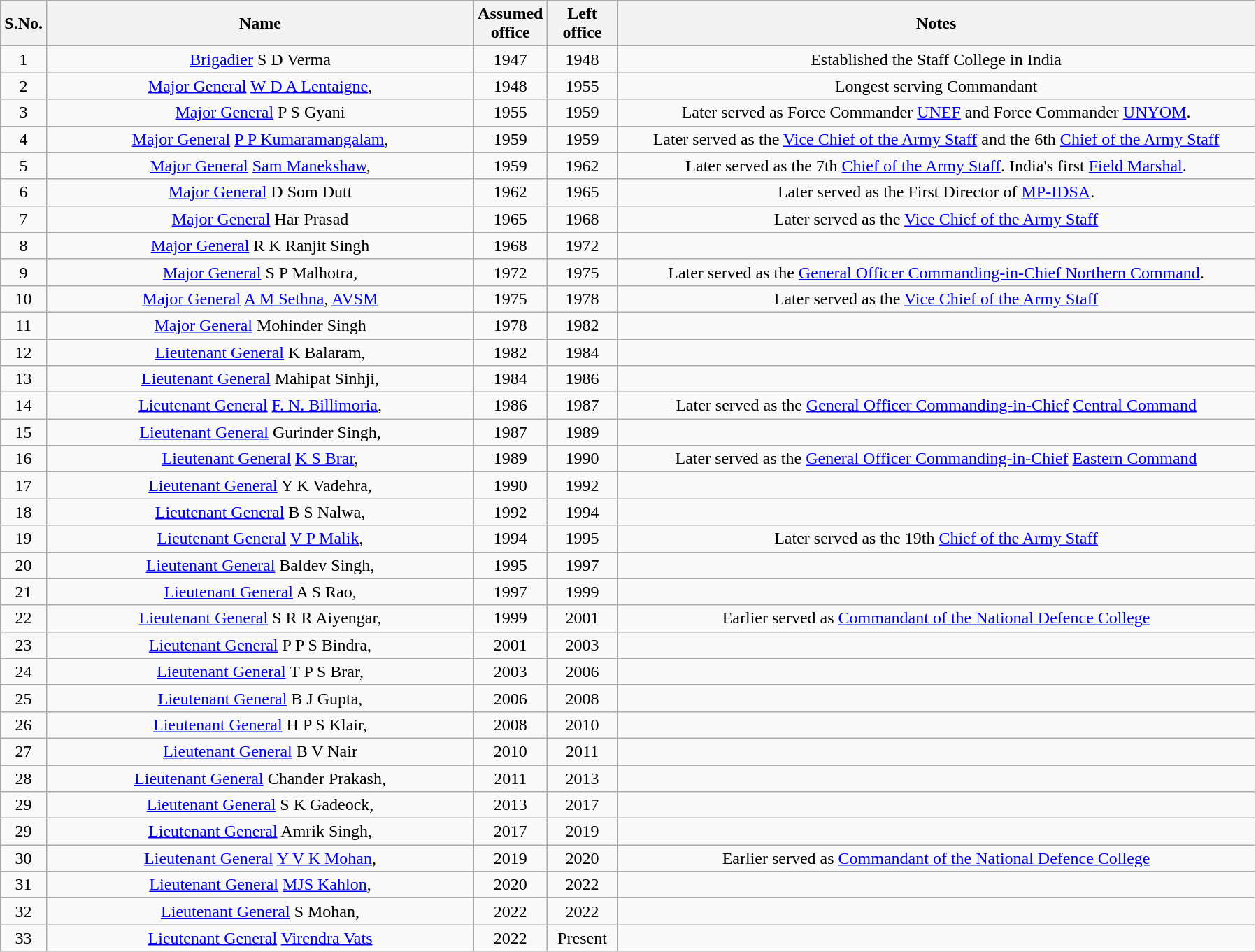<table class="wikitable" style="text-align:center">
<tr>
<th scope="col" style="width: 20px;">S.No.</th>
<th scope="col" style="width: 400px;">Name</th>
<th scope="col" style="width: 60px;">Assumed office</th>
<th scope="col" style="width: 60px;">Left office</th>
<th scope="col" style="width: 600px;">Notes</th>
</tr>
<tr>
<td>1</td>
<td><a href='#'>Brigadier</a> S D Verma</td>
<td>1947</td>
<td>1948</td>
<td>Established the Staff College in India</td>
</tr>
<tr>
<td>2</td>
<td><a href='#'>Major General</a> <a href='#'>W D A Lentaigne</a>, </td>
<td>1948</td>
<td>1955</td>
<td>Longest serving Commandant</td>
</tr>
<tr>
<td>3</td>
<td><a href='#'>Major General</a> P S Gyani</td>
<td>1955</td>
<td>1959</td>
<td>Later served as Force Commander <a href='#'>UNEF</a> and Force Commander <a href='#'>UNYOM</a>.</td>
</tr>
<tr>
<td>4</td>
<td><a href='#'>Major General</a> <a href='#'>P P Kumaramangalam</a>, </td>
<td>1959</td>
<td>1959</td>
<td>Later served as the <a href='#'>Vice Chief of the Army Staff</a> and the 6th <a href='#'>Chief of the Army Staff</a></td>
</tr>
<tr>
<td>5</td>
<td><a href='#'>Major General</a> <a href='#'>Sam Manekshaw</a>, </td>
<td>1959</td>
<td>1962</td>
<td>Later served as the 7th <a href='#'>Chief of the Army Staff</a>. India's first <a href='#'>Field Marshal</a>.</td>
</tr>
<tr>
<td>6</td>
<td><a href='#'>Major General</a> D Som Dutt</td>
<td>1962</td>
<td>1965</td>
<td>Later served as the First Director of <a href='#'>MP-IDSA</a>.</td>
</tr>
<tr>
<td>7</td>
<td><a href='#'>Major General</a> Har Prasad</td>
<td>1965</td>
<td>1968</td>
<td>Later served as the <a href='#'>Vice Chief of the Army Staff</a></td>
</tr>
<tr>
<td>8</td>
<td><a href='#'>Major General</a> R K Ranjit Singh</td>
<td>1968</td>
<td>1972</td>
<td></td>
</tr>
<tr>
<td>9</td>
<td><a href='#'>Major General</a> S P Malhotra, </td>
<td>1972</td>
<td>1975</td>
<td>Later served as the <a href='#'>General Officer Commanding-in-Chief Northern Command</a>.</td>
</tr>
<tr>
<td>10</td>
<td><a href='#'>Major General</a> <a href='#'>A M Sethna</a>, <a href='#'>AVSM</a></td>
<td>1975</td>
<td>1978</td>
<td>Later served as the <a href='#'>Vice Chief of the Army Staff</a></td>
</tr>
<tr>
<td>11</td>
<td><a href='#'>Major General</a> Mohinder Singh</td>
<td>1978</td>
<td>1982</td>
<td></td>
</tr>
<tr>
<td>12</td>
<td><a href='#'>Lieutenant General</a> K Balaram, </td>
<td>1982</td>
<td>1984</td>
<td></td>
</tr>
<tr>
<td>13</td>
<td><a href='#'>Lieutenant General</a> Mahipat Sinhji, </td>
<td>1984</td>
<td>1986</td>
<td></td>
</tr>
<tr>
<td>14</td>
<td><a href='#'>Lieutenant General</a> <a href='#'>F. N. Billimoria</a>, </td>
<td>1986</td>
<td>1987</td>
<td>Later served as the <a href='#'>General Officer Commanding-in-Chief</a> <a href='#'>Central Command</a></td>
</tr>
<tr>
<td>15</td>
<td><a href='#'>Lieutenant General</a> Gurinder Singh, </td>
<td>1987</td>
<td>1989</td>
<td></td>
</tr>
<tr>
<td>16</td>
<td><a href='#'>Lieutenant General</a> <a href='#'>K S Brar</a>, </td>
<td>1989</td>
<td>1990</td>
<td>Later served as the <a href='#'>General Officer Commanding-in-Chief</a> <a href='#'>Eastern Command</a></td>
</tr>
<tr>
<td>17</td>
<td><a href='#'>Lieutenant General</a> Y K Vadehra, </td>
<td>1990</td>
<td>1992</td>
<td></td>
</tr>
<tr>
<td>18</td>
<td><a href='#'>Lieutenant General</a> B S Nalwa, </td>
<td>1992</td>
<td>1994</td>
<td></td>
</tr>
<tr>
<td>19</td>
<td><a href='#'>Lieutenant General</a> <a href='#'>V P Malik</a>, </td>
<td>1994</td>
<td>1995</td>
<td>Later served as the 19th <a href='#'>Chief of the Army Staff</a></td>
</tr>
<tr>
<td>20</td>
<td><a href='#'>Lieutenant General</a> Baldev Singh, </td>
<td>1995</td>
<td>1997</td>
<td></td>
</tr>
<tr>
<td>21</td>
<td><a href='#'>Lieutenant General</a> A S Rao, </td>
<td>1997</td>
<td>1999</td>
<td></td>
</tr>
<tr>
<td>22</td>
<td><a href='#'>Lieutenant General</a> S R R Aiyengar, </td>
<td>1999</td>
<td>2001</td>
<td>Earlier served as <a href='#'>Commandant of the National Defence College</a></td>
</tr>
<tr>
<td>23</td>
<td><a href='#'>Lieutenant General</a> P P S Bindra, </td>
<td>2001</td>
<td>2003</td>
<td></td>
</tr>
<tr>
<td>24</td>
<td><a href='#'>Lieutenant General</a> T P S Brar, </td>
<td>2003</td>
<td>2006</td>
<td></td>
</tr>
<tr>
<td>25</td>
<td><a href='#'>Lieutenant General</a> B J Gupta, </td>
<td>2006</td>
<td>2008</td>
<td></td>
</tr>
<tr>
<td>26</td>
<td><a href='#'>Lieutenant General</a> H P S Klair, </td>
<td>2008</td>
<td>2010</td>
<td></td>
</tr>
<tr>
<td>27</td>
<td><a href='#'>Lieutenant General</a> B V Nair</td>
<td>2010</td>
<td>2011</td>
<td></td>
</tr>
<tr>
<td>28</td>
<td><a href='#'>Lieutenant General</a> Chander Prakash, </td>
<td>2011</td>
<td>2013</td>
<td></td>
</tr>
<tr>
<td>29</td>
<td><a href='#'>Lieutenant General</a> S K Gadeock, </td>
<td>2013</td>
<td>2017</td>
<td></td>
</tr>
<tr>
<td>29</td>
<td><a href='#'>Lieutenant General</a> Amrik Singh, </td>
<td>2017</td>
<td>2019</td>
<td></td>
</tr>
<tr>
<td>30</td>
<td><a href='#'>Lieutenant General</a> <a href='#'>Y V K Mohan</a>, </td>
<td>2019</td>
<td>2020</td>
<td>Earlier served as <a href='#'>Commandant of the National Defence College</a></td>
</tr>
<tr>
<td>31</td>
<td><a href='#'>Lieutenant General</a> <a href='#'>MJS Kahlon</a>, </td>
<td>2020</td>
<td>2022</td>
<td></td>
</tr>
<tr>
<td>32</td>
<td><a href='#'>Lieutenant General</a> S Mohan, </td>
<td>2022</td>
<td>2022</td>
<td></td>
</tr>
<tr>
<td>33</td>
<td><a href='#'>Lieutenant General</a> <a href='#'>Virendra Vats</a> </td>
<td>2022</td>
<td>Present</td>
<td></td>
</tr>
</table>
